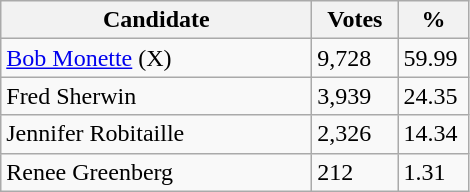<table class="wikitable">
<tr>
<th style="width: 200px">Candidate</th>
<th style="width: 50px">Votes</th>
<th style="width: 40px">%</th>
</tr>
<tr>
<td><a href='#'>Bob Monette</a> (X)</td>
<td>9,728</td>
<td>59.99</td>
</tr>
<tr>
<td>Fred Sherwin</td>
<td>3,939</td>
<td>24.35</td>
</tr>
<tr>
<td>Jennifer Robitaille</td>
<td>2,326</td>
<td>14.34</td>
</tr>
<tr>
<td>Renee Greenberg</td>
<td>212</td>
<td>1.31</td>
</tr>
</table>
